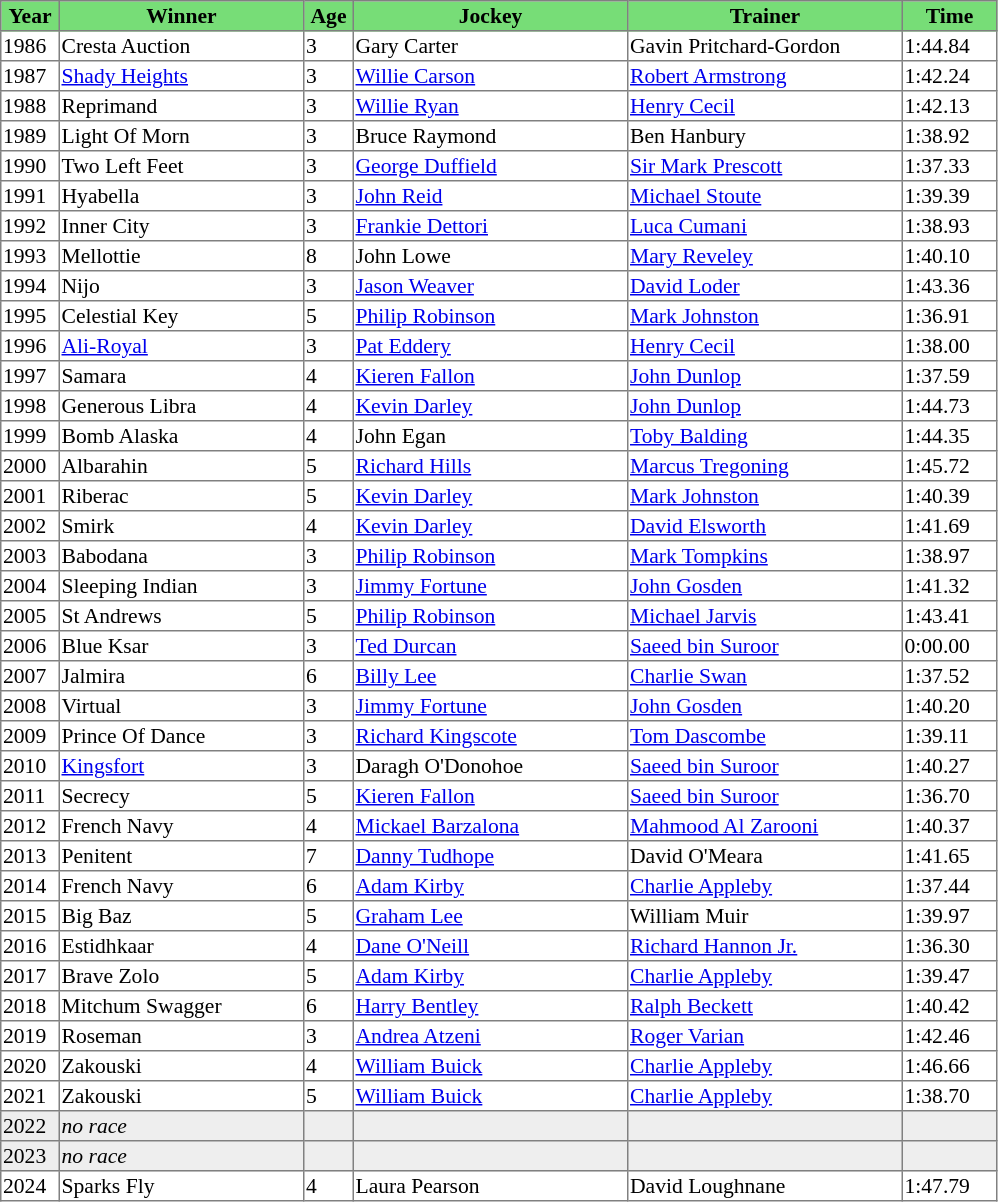<table class = "sortable" | border="1" style="border-collapse: collapse; font-size:90%">
<tr bgcolor="#77dd77" align="center">
<th style="width:36px"><strong>Year</strong></th>
<th style="width:160px"><strong>Winner</strong></th>
<th style="width:30px"><strong>Age</strong></th>
<th style="width:180px"><strong>Jockey</strong></th>
<th style="width:180px"><strong>Trainer</strong></th>
<th style="width:60px"><strong>Time</strong></th>
</tr>
<tr>
<td>1986</td>
<td>Cresta Auction</td>
<td>3</td>
<td>Gary Carter</td>
<td>Gavin Pritchard-Gordon</td>
<td>1:44.84</td>
</tr>
<tr>
<td>1987</td>
<td><a href='#'>Shady Heights</a></td>
<td>3</td>
<td><a href='#'>Willie Carson</a></td>
<td><a href='#'>Robert Armstrong</a></td>
<td>1:42.24</td>
</tr>
<tr>
<td>1988</td>
<td>Reprimand</td>
<td>3</td>
<td><a href='#'>Willie Ryan</a></td>
<td><a href='#'>Henry Cecil</a></td>
<td>1:42.13</td>
</tr>
<tr>
<td>1989</td>
<td>Light Of Morn</td>
<td>3</td>
<td>Bruce Raymond</td>
<td>Ben Hanbury</td>
<td>1:38.92</td>
</tr>
<tr>
<td>1990</td>
<td>Two Left Feet</td>
<td>3</td>
<td><a href='#'>George Duffield</a></td>
<td><a href='#'>Sir Mark Prescott</a></td>
<td>1:37.33</td>
</tr>
<tr>
<td>1991</td>
<td>Hyabella</td>
<td>3</td>
<td><a href='#'>John Reid</a></td>
<td><a href='#'>Michael Stoute</a></td>
<td>1:39.39</td>
</tr>
<tr>
<td>1992</td>
<td>Inner City</td>
<td>3</td>
<td><a href='#'>Frankie Dettori</a></td>
<td><a href='#'>Luca Cumani</a></td>
<td>1:38.93</td>
</tr>
<tr>
<td>1993</td>
<td>Mellottie</td>
<td>8</td>
<td>John Lowe</td>
<td><a href='#'>Mary Reveley</a></td>
<td>1:40.10</td>
</tr>
<tr>
<td>1994</td>
<td>Nijo</td>
<td>3</td>
<td><a href='#'>Jason Weaver</a></td>
<td><a href='#'>David Loder</a></td>
<td>1:43.36</td>
</tr>
<tr>
<td>1995</td>
<td>Celestial Key</td>
<td>5</td>
<td><a href='#'>Philip Robinson</a></td>
<td><a href='#'>Mark Johnston</a></td>
<td>1:36.91</td>
</tr>
<tr>
<td>1996</td>
<td><a href='#'>Ali-Royal</a></td>
<td>3</td>
<td><a href='#'>Pat Eddery</a></td>
<td><a href='#'>Henry Cecil</a></td>
<td>1:38.00</td>
</tr>
<tr>
<td>1997</td>
<td>Samara</td>
<td>4</td>
<td><a href='#'>Kieren Fallon</a></td>
<td><a href='#'>John Dunlop</a></td>
<td>1:37.59</td>
</tr>
<tr>
<td>1998</td>
<td>Generous Libra</td>
<td>4</td>
<td><a href='#'>Kevin Darley</a></td>
<td><a href='#'>John Dunlop</a></td>
<td>1:44.73</td>
</tr>
<tr>
<td>1999</td>
<td>Bomb Alaska</td>
<td>4</td>
<td>John Egan</td>
<td><a href='#'>Toby Balding</a></td>
<td>1:44.35</td>
</tr>
<tr>
<td>2000</td>
<td>Albarahin</td>
<td>5</td>
<td><a href='#'>Richard Hills</a></td>
<td><a href='#'>Marcus Tregoning</a></td>
<td>1:45.72</td>
</tr>
<tr>
<td>2001</td>
<td>Riberac</td>
<td>5</td>
<td><a href='#'>Kevin Darley</a></td>
<td><a href='#'>Mark Johnston</a></td>
<td>1:40.39</td>
</tr>
<tr>
<td>2002</td>
<td>Smirk</td>
<td>4</td>
<td><a href='#'>Kevin Darley</a></td>
<td><a href='#'>David Elsworth</a></td>
<td>1:41.69</td>
</tr>
<tr>
<td>2003</td>
<td>Babodana</td>
<td>3</td>
<td><a href='#'>Philip Robinson</a></td>
<td><a href='#'>Mark Tompkins</a></td>
<td>1:38.97</td>
</tr>
<tr>
<td>2004</td>
<td>Sleeping Indian</td>
<td>3</td>
<td><a href='#'>Jimmy Fortune</a></td>
<td><a href='#'>John Gosden</a></td>
<td>1:41.32</td>
</tr>
<tr>
<td>2005</td>
<td>St Andrews</td>
<td>5</td>
<td><a href='#'>Philip Robinson</a></td>
<td><a href='#'>Michael Jarvis</a></td>
<td>1:43.41</td>
</tr>
<tr>
<td>2006</td>
<td>Blue Ksar</td>
<td>3</td>
<td><a href='#'>Ted Durcan</a></td>
<td><a href='#'>Saeed bin Suroor</a></td>
<td>0:00.00</td>
</tr>
<tr>
<td>2007</td>
<td>Jalmira</td>
<td>6</td>
<td><a href='#'>Billy Lee</a></td>
<td><a href='#'>Charlie Swan</a></td>
<td>1:37.52</td>
</tr>
<tr>
<td>2008</td>
<td>Virtual</td>
<td>3</td>
<td><a href='#'>Jimmy Fortune</a></td>
<td><a href='#'>John Gosden</a></td>
<td>1:40.20</td>
</tr>
<tr>
<td>2009</td>
<td>Prince Of Dance</td>
<td>3</td>
<td><a href='#'>Richard Kingscote</a></td>
<td><a href='#'>Tom Dascombe</a></td>
<td>1:39.11</td>
</tr>
<tr>
<td>2010</td>
<td><a href='#'>Kingsfort</a></td>
<td>3</td>
<td>Daragh O'Donohoe</td>
<td><a href='#'>Saeed bin Suroor</a></td>
<td>1:40.27</td>
</tr>
<tr>
<td>2011</td>
<td>Secrecy</td>
<td>5</td>
<td><a href='#'>Kieren Fallon</a></td>
<td><a href='#'>Saeed bin Suroor</a></td>
<td>1:36.70</td>
</tr>
<tr>
<td>2012</td>
<td>French Navy</td>
<td>4</td>
<td><a href='#'>Mickael Barzalona</a></td>
<td><a href='#'>Mahmood Al Zarooni</a></td>
<td>1:40.37</td>
</tr>
<tr>
<td>2013</td>
<td>Penitent</td>
<td>7</td>
<td><a href='#'>Danny Tudhope</a></td>
<td>David O'Meara</td>
<td>1:41.65</td>
</tr>
<tr>
<td>2014</td>
<td>French Navy</td>
<td>6</td>
<td><a href='#'>Adam Kirby</a></td>
<td><a href='#'>Charlie Appleby</a></td>
<td>1:37.44</td>
</tr>
<tr>
<td>2015</td>
<td>Big Baz</td>
<td>5</td>
<td><a href='#'>Graham Lee</a></td>
<td>William Muir</td>
<td>1:39.97</td>
</tr>
<tr>
<td>2016</td>
<td>Estidhkaar</td>
<td>4</td>
<td><a href='#'>Dane O'Neill</a></td>
<td><a href='#'>Richard Hannon Jr.</a></td>
<td>1:36.30</td>
</tr>
<tr>
<td>2017</td>
<td>Brave Zolo</td>
<td>5</td>
<td><a href='#'>Adam Kirby</a></td>
<td><a href='#'>Charlie Appleby</a></td>
<td>1:39.47</td>
</tr>
<tr>
<td>2018</td>
<td>Mitchum Swagger</td>
<td>6</td>
<td><a href='#'>Harry Bentley</a></td>
<td><a href='#'>Ralph Beckett</a></td>
<td>1:40.42</td>
</tr>
<tr>
<td>2019</td>
<td>Roseman</td>
<td>3</td>
<td><a href='#'>Andrea Atzeni</a></td>
<td><a href='#'>Roger Varian</a></td>
<td>1:42.46</td>
</tr>
<tr>
<td>2020</td>
<td>Zakouski</td>
<td>4</td>
<td><a href='#'>William Buick</a></td>
<td><a href='#'>Charlie Appleby</a></td>
<td>1:46.66</td>
</tr>
<tr>
<td>2021</td>
<td>Zakouski</td>
<td>5</td>
<td><a href='#'>William Buick</a></td>
<td><a href='#'>Charlie Appleby</a></td>
<td>1:38.70</td>
</tr>
<tr bgcolor="#eeeeee">
<td data-sort-value="2022">2022</td>
<td><em>no race</em> </td>
<td></td>
<td></td>
<td></td>
<td></td>
</tr>
<tr bgcolor="#eeeeee">
<td data-sort-value="2023">2023</td>
<td><em>no race</em> </td>
<td></td>
<td></td>
<td></td>
<td></td>
</tr>
<tr>
<td>2024</td>
<td>Sparks Fly</td>
<td>4</td>
<td>Laura Pearson</td>
<td>David Loughnane</td>
<td>1:47.79</td>
</tr>
</table>
